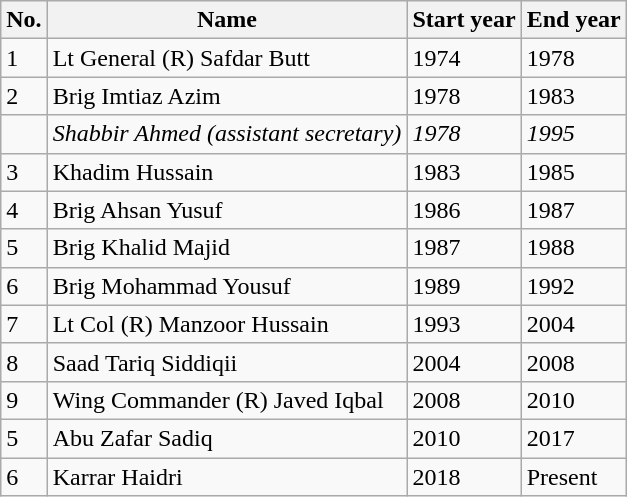<table class="wikitable sortable">
<tr>
<th>No.</th>
<th>Name</th>
<th>Start year</th>
<th>End year</th>
</tr>
<tr>
<td>1</td>
<td>Lt General (R) Safdar Butt</td>
<td>1974</td>
<td>1978</td>
</tr>
<tr>
<td>2</td>
<td>Brig Imtiaz Azim</td>
<td>1978</td>
<td>1983</td>
</tr>
<tr>
<td></td>
<td><em>Shabbir Ahmed (assistant secretary)</em></td>
<td><em>1978</em></td>
<td><em>1995</em></td>
</tr>
<tr>
<td>3</td>
<td>Khadim Hussain</td>
<td>1983</td>
<td>1985</td>
</tr>
<tr>
<td>4</td>
<td>Brig Ahsan Yusuf</td>
<td>1986</td>
<td>1987</td>
</tr>
<tr>
<td>5</td>
<td>Brig Khalid Majid</td>
<td>1987</td>
<td>1988</td>
</tr>
<tr>
<td>6</td>
<td>Brig Mohammad Yousuf</td>
<td>1989</td>
<td>1992</td>
</tr>
<tr>
<td>7</td>
<td>Lt Col (R) Manzoor Hussain</td>
<td>1993</td>
<td>2004</td>
</tr>
<tr>
<td>8</td>
<td>Saad Tariq Siddiqii</td>
<td>2004</td>
<td>2008</td>
</tr>
<tr>
<td>9</td>
<td>Wing Commander (R) Javed Iqbal</td>
<td>2008</td>
<td>2010</td>
</tr>
<tr>
<td>5</td>
<td>Abu Zafar Sadiq</td>
<td>2010</td>
<td>2017</td>
</tr>
<tr>
<td>6</td>
<td>Karrar Haidri</td>
<td>2018</td>
<td>Present</td>
</tr>
</table>
